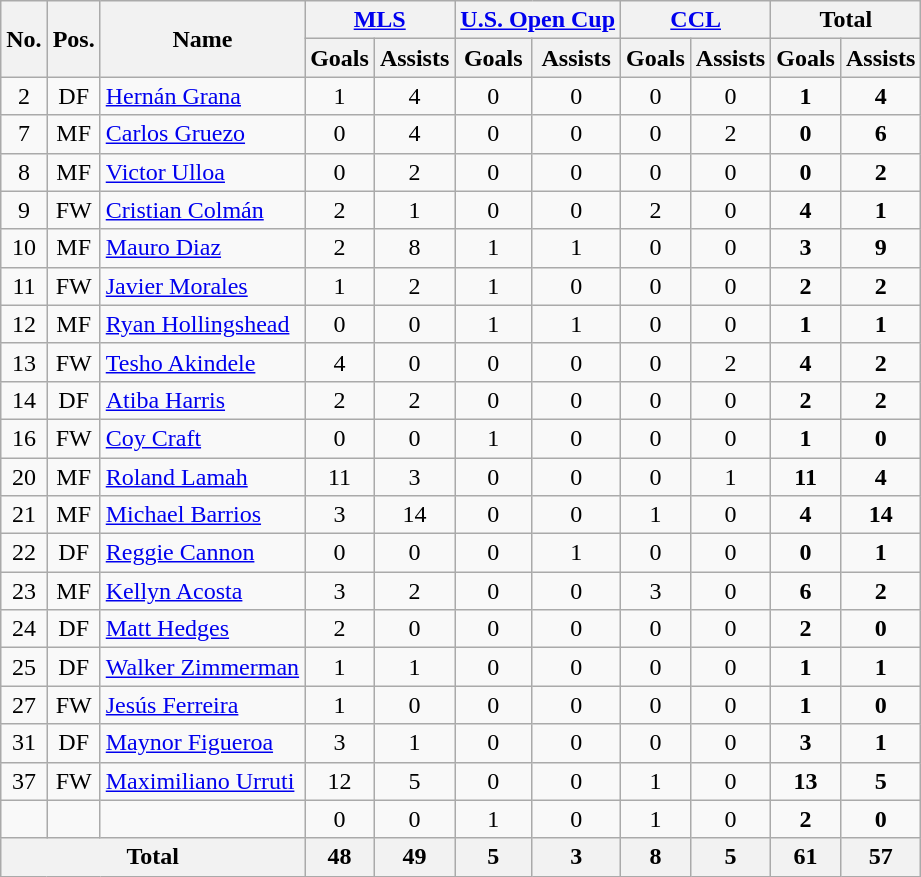<table class="wikitable sortable" style="text-align: center;">
<tr>
<th rowspan="2">No.</th>
<th rowspan="2">Pos.</th>
<th rowspan="2">Name</th>
<th colspan="2"><a href='#'>MLS</a></th>
<th colspan="2"><a href='#'>U.S. Open Cup</a></th>
<th colspan="2"><a href='#'>CCL</a></th>
<th colspan="2"><strong>Total</strong></th>
</tr>
<tr>
<th>Goals</th>
<th>Assists</th>
<th>Goals</th>
<th>Assists</th>
<th>Goals</th>
<th>Assists</th>
<th>Goals</th>
<th>Assists</th>
</tr>
<tr>
<td>2</td>
<td>DF</td>
<td align=left> <a href='#'>Hernán Grana</a></td>
<td>1</td>
<td>4</td>
<td>0</td>
<td>0</td>
<td>0</td>
<td>0</td>
<td><strong>1</strong></td>
<td><strong>4</strong></td>
</tr>
<tr>
<td>7</td>
<td>MF</td>
<td align=left> <a href='#'>Carlos Gruezo</a></td>
<td>0</td>
<td>4</td>
<td>0</td>
<td>0</td>
<td>0</td>
<td>2</td>
<td><strong>0</strong></td>
<td><strong>6</strong></td>
</tr>
<tr>
<td>8</td>
<td>MF</td>
<td align=left> <a href='#'>Victor Ulloa</a></td>
<td>0</td>
<td>2</td>
<td>0</td>
<td>0</td>
<td>0</td>
<td>0</td>
<td><strong>0</strong></td>
<td><strong>2</strong></td>
</tr>
<tr>
<td>9</td>
<td>FW</td>
<td align=left> <a href='#'>Cristian Colmán</a></td>
<td>2</td>
<td>1</td>
<td>0</td>
<td>0</td>
<td>2</td>
<td>0</td>
<td><strong>4</strong></td>
<td><strong>1</strong></td>
</tr>
<tr>
<td>10</td>
<td>MF</td>
<td align=left> <a href='#'>Mauro Diaz</a></td>
<td>2</td>
<td>8</td>
<td>1</td>
<td>1</td>
<td>0</td>
<td>0</td>
<td><strong>3</strong></td>
<td><strong>9</strong></td>
</tr>
<tr>
<td>11</td>
<td>FW</td>
<td align=left> <a href='#'>Javier Morales</a></td>
<td>1</td>
<td>2</td>
<td>1</td>
<td>0</td>
<td>0</td>
<td>0</td>
<td><strong>2</strong></td>
<td><strong>2</strong></td>
</tr>
<tr>
<td>12</td>
<td>MF</td>
<td align=left> <a href='#'>Ryan Hollingshead</a></td>
<td>0</td>
<td>0</td>
<td>1</td>
<td>1</td>
<td>0</td>
<td>0</td>
<td><strong>1</strong></td>
<td><strong>1</strong></td>
</tr>
<tr>
<td>13</td>
<td>FW</td>
<td align=left> <a href='#'>Tesho Akindele</a></td>
<td>4</td>
<td>0</td>
<td>0</td>
<td>0</td>
<td>0</td>
<td>2</td>
<td><strong>4</strong></td>
<td><strong>2</strong></td>
</tr>
<tr>
<td>14</td>
<td>DF</td>
<td align=left> <a href='#'>Atiba Harris</a></td>
<td>2</td>
<td>2</td>
<td>0</td>
<td>0</td>
<td>0</td>
<td>0</td>
<td><strong>2</strong></td>
<td><strong>2</strong></td>
</tr>
<tr>
<td>16</td>
<td>FW</td>
<td align=left> <a href='#'>Coy Craft</a></td>
<td>0</td>
<td>0</td>
<td>1</td>
<td>0</td>
<td>0</td>
<td>0</td>
<td><strong>1</strong></td>
<td><strong>0</strong></td>
</tr>
<tr>
<td>20</td>
<td>MF</td>
<td align=left> <a href='#'>Roland Lamah</a></td>
<td>11</td>
<td>3</td>
<td>0</td>
<td>0</td>
<td>0</td>
<td>1</td>
<td><strong>11</strong></td>
<td><strong>4</strong></td>
</tr>
<tr>
<td>21</td>
<td>MF</td>
<td align=left> <a href='#'>Michael Barrios</a></td>
<td>3</td>
<td>14</td>
<td>0</td>
<td>0</td>
<td>1</td>
<td>0</td>
<td><strong>4</strong></td>
<td><strong>14</strong></td>
</tr>
<tr>
<td>22</td>
<td>DF</td>
<td align=left> <a href='#'>Reggie Cannon</a></td>
<td>0</td>
<td>0</td>
<td>0</td>
<td>1</td>
<td>0</td>
<td>0</td>
<td><strong>0</strong></td>
<td><strong>1</strong></td>
</tr>
<tr>
<td>23</td>
<td>MF</td>
<td align=left> <a href='#'>Kellyn Acosta</a></td>
<td>3</td>
<td>2</td>
<td>0</td>
<td>0</td>
<td>3</td>
<td>0</td>
<td><strong>6</strong></td>
<td><strong>2</strong></td>
</tr>
<tr>
<td>24</td>
<td>DF</td>
<td align=left> <a href='#'>Matt Hedges</a></td>
<td>2</td>
<td>0</td>
<td>0</td>
<td>0</td>
<td>0</td>
<td>0</td>
<td><strong>2</strong></td>
<td><strong>0</strong></td>
</tr>
<tr>
<td>25</td>
<td>DF</td>
<td align=left> <a href='#'>Walker Zimmerman</a></td>
<td>1</td>
<td>1</td>
<td>0</td>
<td>0</td>
<td>0</td>
<td>0</td>
<td><strong>1</strong></td>
<td><strong>1</strong></td>
</tr>
<tr>
<td>27</td>
<td>FW</td>
<td align=left> <a href='#'>Jesús Ferreira</a></td>
<td>1</td>
<td>0</td>
<td>0</td>
<td>0</td>
<td>0</td>
<td>0</td>
<td><strong>1</strong></td>
<td><strong>0</strong></td>
</tr>
<tr>
<td>31</td>
<td>DF</td>
<td align=left> <a href='#'>Maynor Figueroa</a></td>
<td>3</td>
<td>1</td>
<td>0</td>
<td>0</td>
<td>0</td>
<td>0</td>
<td><strong>3</strong></td>
<td><strong>1</strong></td>
</tr>
<tr>
<td>37</td>
<td>FW</td>
<td align=left> <a href='#'>Maximiliano Urruti</a></td>
<td>12</td>
<td>5</td>
<td>0</td>
<td>0</td>
<td>1</td>
<td>0</td>
<td><strong>13</strong></td>
<td><strong>5</strong></td>
</tr>
<tr>
<td></td>
<td></td>
<td {></td>
<td>0</td>
<td>0</td>
<td>1</td>
<td>0</td>
<td>1</td>
<td>0</td>
<td><strong>2</strong></td>
<td><strong>0</strong></td>
</tr>
<tr>
<th colspan=3>Total</th>
<th>48</th>
<th>49</th>
<th>5</th>
<th>3</th>
<th>8</th>
<th>5</th>
<th>61</th>
<th>57</th>
</tr>
</table>
